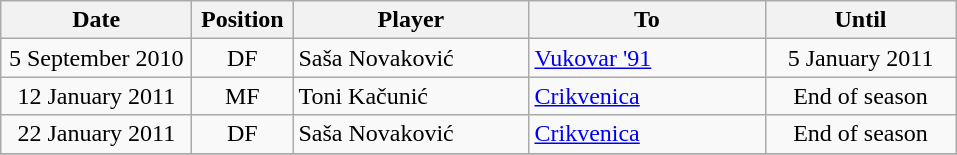<table class="wikitable" style="text-align: center;">
<tr>
<th width=120>Date</th>
<th width=60>Position</th>
<th width=150>Player</th>
<th width=150>To</th>
<th width=120>Until</th>
</tr>
<tr>
<td>5 September 2010</td>
<td>DF</td>
<td style="text-align:left;"> Saša Novaković</td>
<td style="text-align:left;"><a href='#'>Vukovar '91</a></td>
<td>5 January 2011</td>
</tr>
<tr>
<td>12 January 2011</td>
<td>MF</td>
<td style="text-align:left;"> Toni Kačunić</td>
<td style="text-align:left;"><a href='#'>Crikvenica</a></td>
<td>End of season</td>
</tr>
<tr>
<td>22 January 2011</td>
<td>DF</td>
<td style="text-align:left;"> Saša Novaković</td>
<td style="text-align:left;"><a href='#'>Crikvenica</a></td>
<td>End of season</td>
</tr>
<tr>
</tr>
</table>
